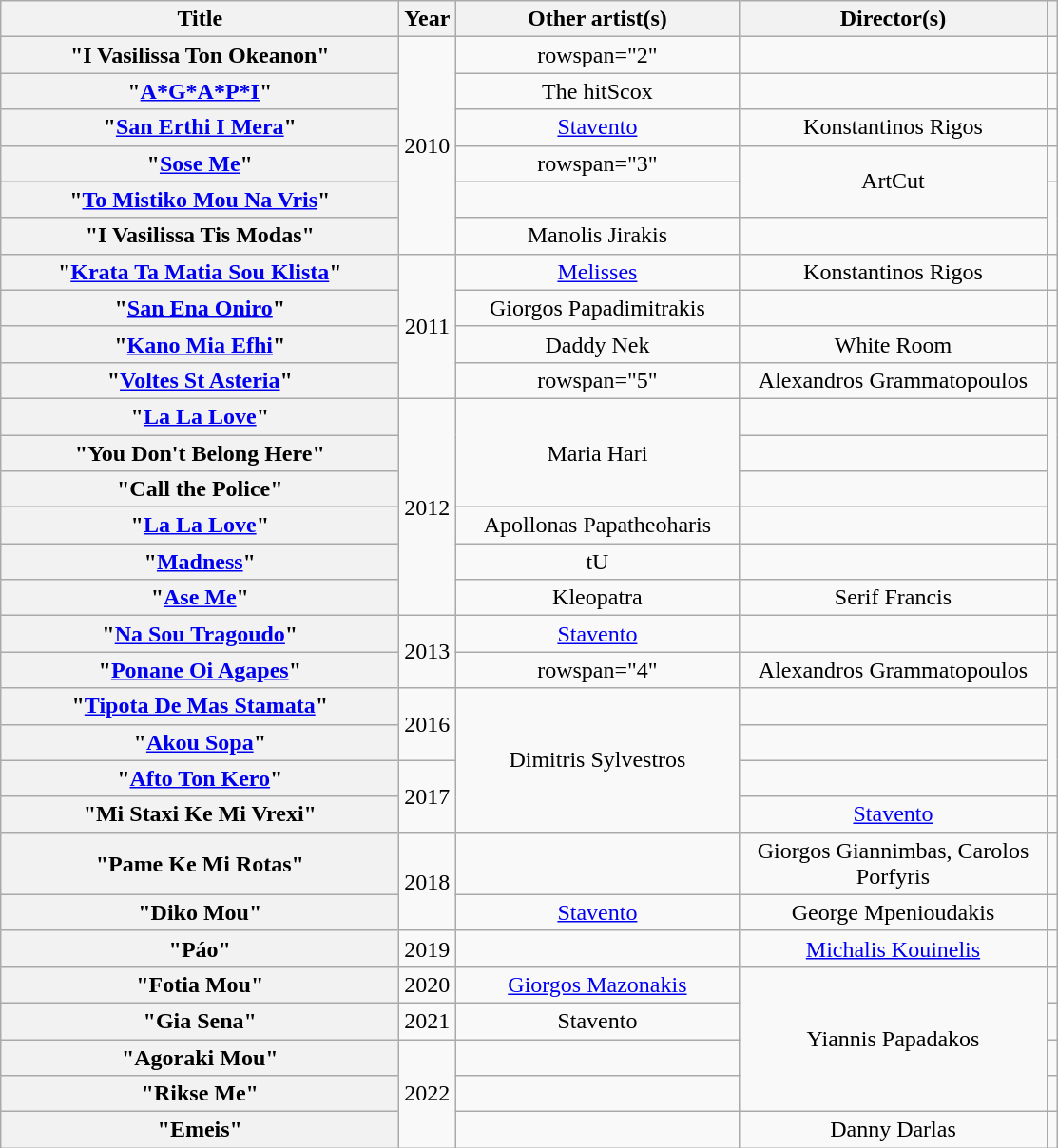<table class="wikitable plainrowheaders" style="text-align:center;">
<tr>
<th scope="col" style="width:17em;">Title</th>
<th scope="col">Year</th>
<th scope="col" style="width:12em;">Other artist(s)</th>
<th scope="col" style="width:13em;">Director(s)</th>
<th scope="col"></th>
</tr>
<tr>
<th scope="row">"I Vasilissa Ton Okeanon"</th>
<td rowspan="6">2010</td>
<td>rowspan="2" </td>
<td></td>
<td></td>
</tr>
<tr>
<th scope="row">"<a href='#'>A*G*A*P*I</a>"</th>
<td>The hitScox</td>
<td></td>
</tr>
<tr>
<th scope="row">"<a href='#'>San Erthi I Mera</a>"</th>
<td><a href='#'>Stavento</a></td>
<td>Konstantinos Rigos</td>
<td></td>
</tr>
<tr>
<th scope="row">"<a href='#'>Sose Me</a>"</th>
<td>rowspan="3" </td>
<td rowspan="2">ArtCut</td>
<td></td>
</tr>
<tr>
<th scope="row">"<a href='#'>To Mistiko Mou Na Vris</a>"</th>
<td></td>
</tr>
<tr>
<th scope="row">"I Vasilissa Tis Modas"</th>
<td>Manolis Jirakis</td>
<td></td>
</tr>
<tr>
<th scope="row">"<a href='#'>Krata Ta Matia Sou Klista</a>"</th>
<td rowspan="4">2011</td>
<td><a href='#'>Melisses</a></td>
<td>Konstantinos Rigos</td>
<td></td>
</tr>
<tr>
<th scope="row">"<a href='#'>San Ena Oniro</a>"</th>
<td>Giorgos Papadimitrakis</td>
<td></td>
<td></td>
</tr>
<tr>
<th scope="row">"<a href='#'>Kano Mia Efhi</a>"</th>
<td>Daddy Nek</td>
<td>White Room</td>
<td></td>
</tr>
<tr>
<th scope="row">"<a href='#'>Voltes St Asteria</a>"</th>
<td>rowspan="5" </td>
<td>Alexandros Grammatopoulos</td>
<td></td>
</tr>
<tr>
<th scope="row">"<a href='#'>La La Love</a>" </th>
<td rowspan="6">2012</td>
<td rowspan="3">Maria Hari</td>
<td></td>
</tr>
<tr>
<th scope="row">"You Don't Belong Here" </th>
<td></td>
</tr>
<tr>
<th scope="row">"Call the Police" </th>
<td></td>
</tr>
<tr>
<th scope="row">"<a href='#'>La La Love</a>"</th>
<td>Apollonas Papatheoharis</td>
<td></td>
</tr>
<tr>
<th scope="row">"<a href='#'>Madness</a>"</th>
<td>tU</td>
<td></td>
<td></td>
</tr>
<tr>
<th scope="row">"<a href='#'>Ase Me</a>"</th>
<td>Kleopatra</td>
<td>Serif Francis</td>
<td></td>
</tr>
<tr>
<th scope="row">"<a href='#'>Na Sou Tragoudo</a>"</th>
<td rowspan="2">2013</td>
<td><a href='#'>Stavento</a></td>
<td></td>
<td></td>
</tr>
<tr>
<th scope="row">"<a href='#'>Ponane Oi Agapes</a>"</th>
<td>rowspan="4" </td>
<td>Alexandros Grammatopoulos</td>
<td></td>
</tr>
<tr>
<th scope="row">"<a href='#'>Tipota De Mas Stamata</a>"</th>
<td rowspan="2">2016</td>
<td rowspan="4">Dimitris Sylvestros</td>
<td></td>
</tr>
<tr>
<th scope="row">"<a href='#'>Akou Sopa</a>"</th>
<td></td>
</tr>
<tr>
<th scope="row">"<a href='#'>Afto Ton Kero</a>"</th>
<td rowspan="2">2017</td>
<td></td>
</tr>
<tr>
<th scope="row">"Mi Staxi Ke Mi Vrexi"</th>
<td><a href='#'>Stavento</a></td>
<td></td>
</tr>
<tr>
<th scope="row">"Pame Ke Mi Rotas"</th>
<td rowspan="2">2018</td>
<td></td>
<td>Giorgos Giannimbas, Carolos Porfyris</td>
<td></td>
</tr>
<tr>
<th scope="row">"Diko Mou"</th>
<td><a href='#'>Stavento</a></td>
<td>George Mpenioudakis</td>
<td></td>
</tr>
<tr>
<th scope="row">"Páo"</th>
<td rowspan="1">2019</td>
<td></td>
<td><a href='#'>Michalis Kouinelis</a></td>
<td></td>
</tr>
<tr>
<th scope="row">"Fotia Mou"</th>
<td>2020</td>
<td><a href='#'>Giorgos Mazonakis</a></td>
<td rowspan="4">Yiannis Papadakos</td>
<td></td>
</tr>
<tr>
<th scope="row">"Gia Sena"</th>
<td>2021</td>
<td>Stavento</td>
<td></td>
</tr>
<tr>
<th scope="row">"Agoraki Mou"</th>
<td rowspan="3">2022</td>
<td></td>
<td></td>
</tr>
<tr>
<th scope="row">"Rikse Me"</th>
<td></td>
<td></td>
</tr>
<tr>
<th scope="row">"Emeis"</th>
<td></td>
<td>Danny Darlas</td>
<td></td>
</tr>
</table>
